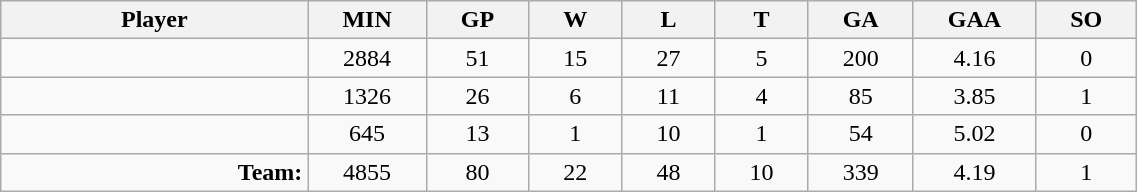<table class="wikitable sortable" width="60%">
<tr>
<th bgcolor="#DDDDFF" width="10%">Player</th>
<th width="3%" bgcolor="#DDDDFF" title="Minutes played">MIN</th>
<th width="3%" bgcolor="#DDDDFF" title="Games played in">GP</th>
<th width="3%" bgcolor="#DDDDFF" title="Games played in">W</th>
<th width="3%" bgcolor="#DDDDFF"title="Games played in">L</th>
<th width="3%" bgcolor="#DDDDFF" title="Ties">T</th>
<th width="3%" bgcolor="#DDDDFF" title="Goals against">GA</th>
<th width="3%" bgcolor="#DDDDFF" title="Goals against average">GAA</th>
<th width="3%" bgcolor="#DDDDFF"title="Shut-outs">SO</th>
</tr>
<tr align="center">
<td align="right"></td>
<td>2884</td>
<td>51</td>
<td>15</td>
<td>27</td>
<td>5</td>
<td>200</td>
<td>4.16</td>
<td>0</td>
</tr>
<tr align="center">
<td align="right"></td>
<td>1326</td>
<td>26</td>
<td>6</td>
<td>11</td>
<td>4</td>
<td>85</td>
<td>3.85</td>
<td>1</td>
</tr>
<tr align="center">
<td align="right"></td>
<td>645</td>
<td>13</td>
<td>1</td>
<td>10</td>
<td>1</td>
<td>54</td>
<td>5.02</td>
<td>0</td>
</tr>
<tr align="center">
<td align="right"><strong>Team:</strong></td>
<td>4855</td>
<td>80</td>
<td>22</td>
<td>48</td>
<td>10</td>
<td>339</td>
<td>4.19</td>
<td>1</td>
</tr>
</table>
